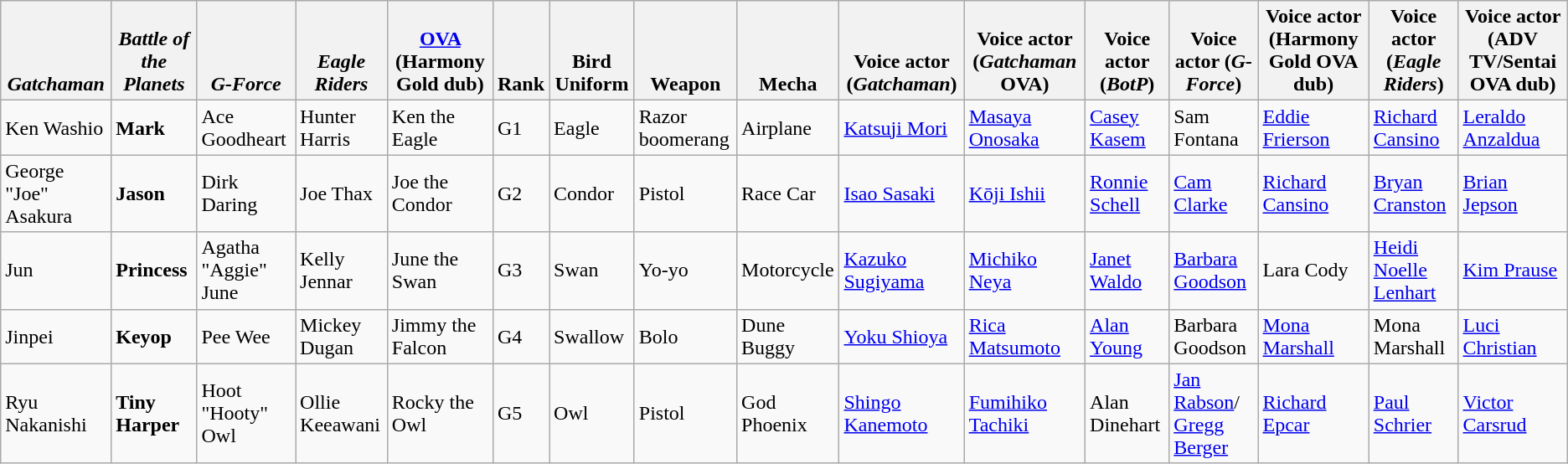<table class=wikitable>
<tr valign=bottom>
<th><em>Gatchaman</em></th>
<th><em>Battle of the Planets</em></th>
<th><em>G-Force</em></th>
<th><em>Eagle Riders</em></th>
<th><a href='#'>OVA</a> (Harmony Gold dub)</th>
<th>Rank</th>
<th>Bird Uniform</th>
<th>Weapon</th>
<th>Mecha</th>
<th>Voice actor (<em>Gatchaman</em>)</th>
<th>Voice actor (<em>Gatchaman</em> OVA)</th>
<th>Voice actor (<em>BotP</em>)</th>
<th>Voice actor (<em>G-Force</em>)</th>
<th>Voice actor (Harmony Gold OVA dub)</th>
<th>Voice actor (<em>Eagle Riders</em>)</th>
<th>Voice actor (ADV TV/Sentai OVA dub)</th>
</tr>
<tr>
<td>Ken Washio</td>
<td><strong>Mark</strong></td>
<td>Ace Goodheart</td>
<td>Hunter Harris</td>
<td>Ken the Eagle</td>
<td>G1</td>
<td>Eagle</td>
<td>Razor boomerang</td>
<td>Airplane</td>
<td><a href='#'>Katsuji Mori</a></td>
<td><a href='#'>Masaya Onosaka</a></td>
<td><a href='#'>Casey Kasem</a></td>
<td>Sam Fontana</td>
<td><a href='#'>Eddie Frierson</a></td>
<td><a href='#'>Richard Cansino</a></td>
<td><a href='#'>Leraldo Anzaldua</a></td>
</tr>
<tr>
<td>George "Joe" Asakura</td>
<td><strong>Jason</strong></td>
<td>Dirk Daring</td>
<td>Joe Thax</td>
<td>Joe the Condor</td>
<td>G2</td>
<td>Condor</td>
<td>Pistol</td>
<td>Race Car</td>
<td><a href='#'>Isao Sasaki</a></td>
<td><a href='#'>Kōji Ishii</a></td>
<td><a href='#'>Ronnie Schell</a></td>
<td><a href='#'>Cam Clarke</a></td>
<td><a href='#'>Richard Cansino</a></td>
<td><a href='#'>Bryan Cranston</a></td>
<td><a href='#'>Brian Jepson</a></td>
</tr>
<tr>
<td>Jun</td>
<td><strong>Princess</strong></td>
<td>Agatha "Aggie" June</td>
<td>Kelly Jennar</td>
<td>June the Swan</td>
<td>G3</td>
<td>Swan</td>
<td>Yo-yo</td>
<td>Motorcycle</td>
<td><a href='#'>Kazuko Sugiyama</a></td>
<td><a href='#'>Michiko Neya</a></td>
<td><a href='#'>Janet Waldo</a></td>
<td><a href='#'>Barbara Goodson</a></td>
<td>Lara Cody</td>
<td><a href='#'>Heidi Noelle Lenhart</a></td>
<td><a href='#'>Kim Prause</a></td>
</tr>
<tr>
<td>Jinpei</td>
<td><strong>Keyop</strong></td>
<td>Pee Wee</td>
<td>Mickey Dugan</td>
<td>Jimmy the Falcon</td>
<td>G4</td>
<td>Swallow</td>
<td>Bolo</td>
<td>Dune Buggy</td>
<td><a href='#'>Yoku Shioya</a></td>
<td><a href='#'>Rica Matsumoto</a></td>
<td><a href='#'>Alan Young</a></td>
<td>Barbara Goodson</td>
<td><a href='#'>Mona Marshall</a></td>
<td>Mona Marshall</td>
<td><a href='#'>Luci Christian</a></td>
</tr>
<tr>
<td>Ryu Nakanishi</td>
<td><strong>Tiny Harper</strong></td>
<td>Hoot "Hooty" Owl</td>
<td>Ollie Keeawani</td>
<td>Rocky the Owl</td>
<td>G5</td>
<td>Owl</td>
<td>Pistol</td>
<td>God Phoenix</td>
<td><a href='#'>Shingo Kanemoto</a></td>
<td><a href='#'>Fumihiko Tachiki</a></td>
<td>Alan Dinehart</td>
<td><a href='#'>Jan Rabson</a>/ <a href='#'>Gregg Berger</a></td>
<td><a href='#'>Richard Epcar</a></td>
<td><a href='#'>Paul Schrier</a></td>
<td><a href='#'>Victor Carsrud</a></td>
</tr>
</table>
